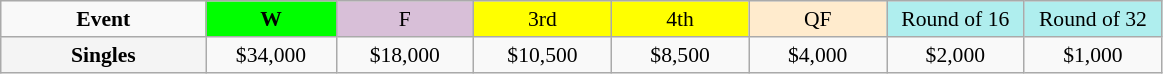<table class=wikitable style=font-size:90%;text-align:center>
<tr>
<td width=130><strong>Event</strong></td>
<td width=80 bgcolor=lime><strong>W</strong></td>
<td width=85 bgcolor=thistle>F</td>
<td width=85 bgcolor=ffff00>3rd</td>
<td width=85 bgcolor=ffff00>4th</td>
<td style="width:85px; background:#ffebcd">QF</td>
<td width=85 bgcolor=afeeee>Round of 16</td>
<td width=85 bgcolor=afeeee>Round of 32</td>
</tr>
<tr>
<th style=background:#f4f4f4>Singles </th>
<td>$34,000</td>
<td>$18,000</td>
<td>$10,500</td>
<td>$8,500</td>
<td>$4,000</td>
<td>$2,000</td>
<td>$1,000</td>
</tr>
</table>
